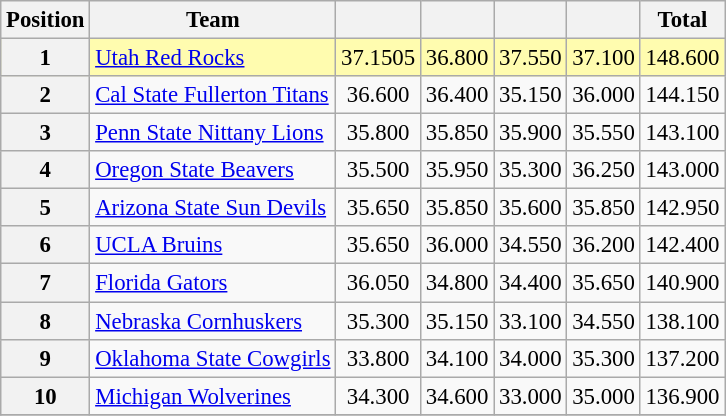<table class="wikitable sortable" style="text-align:center; font-size:95%">
<tr>
<th scope=col>Position</th>
<th scope=col>Team</th>
<th scope=col></th>
<th scope=col></th>
<th scope=col></th>
<th scope=col></th>
<th scope=col>Total</th>
</tr>
<tr bgcolor=fffcaf>
<th scope=row>1</th>
<td align=left><a href='#'>Utah Red Rocks</a></td>
<td>37.1505</td>
<td>36.800</td>
<td>37.550</td>
<td>37.100</td>
<td>148.600</td>
</tr>
<tr>
<th scope=row>2</th>
<td align=left><a href='#'>Cal State Fullerton Titans</a></td>
<td>36.600</td>
<td>36.400</td>
<td>35.150</td>
<td>36.000</td>
<td>144.150</td>
</tr>
<tr>
<th scope=row>3</th>
<td align=left><a href='#'>Penn State Nittany Lions</a></td>
<td>35.800</td>
<td>35.850</td>
<td>35.900</td>
<td>35.550</td>
<td>143.100</td>
</tr>
<tr>
<th scope=row>4</th>
<td align=left><a href='#'>Oregon State Beavers</a></td>
<td>35.500</td>
<td>35.950</td>
<td>35.300</td>
<td>36.250</td>
<td>143.000</td>
</tr>
<tr>
<th scope=row>5</th>
<td align=left><a href='#'>Arizona State Sun Devils</a></td>
<td>35.650</td>
<td>35.850</td>
<td>35.600</td>
<td>35.850</td>
<td>142.950</td>
</tr>
<tr>
<th scope=row>6</th>
<td align=left><a href='#'>UCLA Bruins</a></td>
<td>35.650</td>
<td>36.000</td>
<td>34.550</td>
<td>36.200</td>
<td>142.400</td>
</tr>
<tr>
<th scope=row>7</th>
<td align=left><a href='#'>Florida Gators</a></td>
<td>36.050</td>
<td>34.800</td>
<td>34.400</td>
<td>35.650</td>
<td>140.900</td>
</tr>
<tr>
<th scope=row>8</th>
<td align=left><a href='#'>Nebraska Cornhuskers</a></td>
<td>35.300</td>
<td>35.150</td>
<td>33.100</td>
<td>34.550</td>
<td>138.100</td>
</tr>
<tr>
<th scope=row>9</th>
<td align=left><a href='#'>Oklahoma State Cowgirls</a></td>
<td>33.800</td>
<td>34.100</td>
<td>34.000</td>
<td>35.300</td>
<td>137.200</td>
</tr>
<tr>
<th scope=row>10</th>
<td align=left><a href='#'>Michigan Wolverines</a></td>
<td>34.300</td>
<td>34.600</td>
<td>33.000</td>
<td>35.000</td>
<td>136.900</td>
</tr>
<tr>
</tr>
</table>
